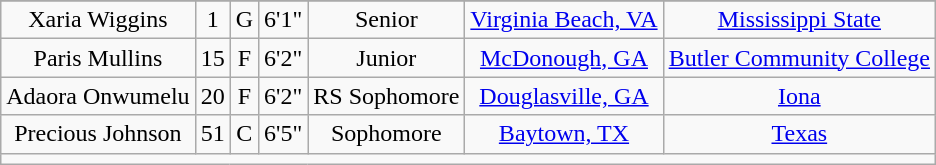<table class="wikitable sortable sortable" style="text-align: center">
<tr align=center>
</tr>
<tr>
<td>Xaria Wiggins</td>
<td>1</td>
<td>G</td>
<td>6'1"</td>
<td>Senior</td>
<td><a href='#'>Virginia Beach, VA</a></td>
<td><a href='#'>Mississippi State</a></td>
</tr>
<tr>
<td>Paris Mullins</td>
<td>15</td>
<td>F</td>
<td>6'2"</td>
<td>Junior</td>
<td><a href='#'>McDonough, GA</a></td>
<td><a href='#'>Butler Community College</a></td>
</tr>
<tr>
<td>Adaora Onwumelu</td>
<td>20</td>
<td>F</td>
<td>6'2"</td>
<td>RS Sophomore</td>
<td><a href='#'>Douglasville, GA</a></td>
<td><a href='#'>Iona</a></td>
</tr>
<tr>
<td>Precious Johnson</td>
<td>51</td>
<td>C</td>
<td>6'5"</td>
<td>Sophomore</td>
<td><a href='#'>Baytown, TX</a></td>
<td><a href='#'>Texas</a></td>
</tr>
<tr>
<td colspan=7></td>
</tr>
</table>
